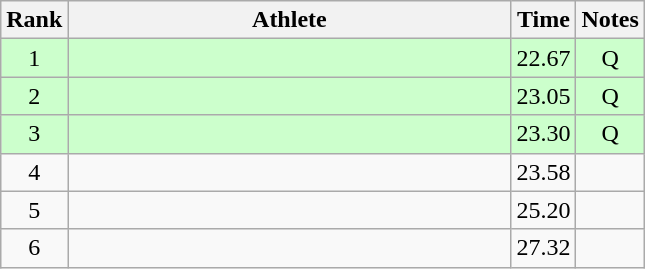<table class="wikitable" style="text-align:center">
<tr>
<th>Rank</th>
<th Style="width:18em">Athlete</th>
<th>Time</th>
<th>Notes</th>
</tr>
<tr style="background:#cfc">
<td>1</td>
<td style="text-align:left"></td>
<td>22.67</td>
<td>Q</td>
</tr>
<tr style="background:#cfc">
<td>2</td>
<td style="text-align:left"></td>
<td>23.05</td>
<td>Q</td>
</tr>
<tr style="background:#cfc">
<td>3</td>
<td style="text-align:left"></td>
<td>23.30</td>
<td>Q</td>
</tr>
<tr>
<td>4</td>
<td style="text-align:left"></td>
<td>23.58</td>
<td></td>
</tr>
<tr>
<td>5</td>
<td style="text-align:left"></td>
<td>25.20</td>
<td></td>
</tr>
<tr>
<td>6</td>
<td style="text-align:left"></td>
<td>27.32</td>
<td></td>
</tr>
</table>
